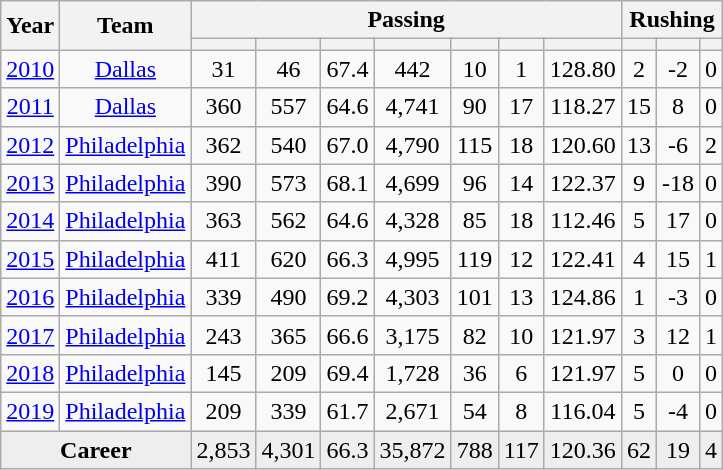<table class="wikitable sortable" style="text-align:center">
<tr>
<th rowspan=2>Year</th>
<th rowspan=2>Team</th>
<th colspan=7>Passing</th>
<th colspan=3>Rushing</th>
</tr>
<tr>
<th></th>
<th></th>
<th></th>
<th></th>
<th></th>
<th></th>
<th></th>
<th></th>
<th></th>
<th></th>
</tr>
<tr>
<td><a href='#'>2010</a></td>
<td><a href='#'>Dallas</a></td>
<td>31</td>
<td>46</td>
<td>67.4</td>
<td>442</td>
<td>10</td>
<td>1</td>
<td>128.80</td>
<td>2</td>
<td>-2</td>
<td>0</td>
</tr>
<tr>
<td><a href='#'>2011</a></td>
<td><a href='#'>Dallas</a></td>
<td>360</td>
<td>557</td>
<td>64.6</td>
<td>4,741</td>
<td>90</td>
<td>17</td>
<td>118.27</td>
<td>15</td>
<td>8</td>
<td>0</td>
</tr>
<tr>
<td><a href='#'>2012</a></td>
<td><a href='#'>Philadelphia</a></td>
<td>362</td>
<td>540</td>
<td>67.0</td>
<td>4,790</td>
<td>115</td>
<td>18</td>
<td>120.60</td>
<td>13</td>
<td>-6</td>
<td>2</td>
</tr>
<tr>
<td><a href='#'>2013</a></td>
<td><a href='#'>Philadelphia</a></td>
<td>390</td>
<td>573</td>
<td>68.1</td>
<td>4,699</td>
<td>96</td>
<td>14</td>
<td>122.37</td>
<td>9</td>
<td>-18</td>
<td>0</td>
</tr>
<tr>
<td><a href='#'>2014</a></td>
<td><a href='#'>Philadelphia</a></td>
<td>363</td>
<td>562</td>
<td>64.6</td>
<td>4,328</td>
<td>85</td>
<td>18</td>
<td>112.46</td>
<td>5</td>
<td>17</td>
<td>0</td>
</tr>
<tr>
<td><a href='#'>2015</a></td>
<td><a href='#'>Philadelphia</a></td>
<td>411</td>
<td>620</td>
<td>66.3</td>
<td>4,995</td>
<td>119</td>
<td>12</td>
<td>122.41</td>
<td>4</td>
<td>15</td>
<td>1</td>
</tr>
<tr>
<td><a href='#'>2016</a></td>
<td><a href='#'>Philadelphia</a></td>
<td>339</td>
<td>490</td>
<td>69.2</td>
<td>4,303</td>
<td>101</td>
<td>13</td>
<td>124.86</td>
<td>1</td>
<td>-3</td>
<td>0</td>
</tr>
<tr>
<td><a href='#'>2017</a></td>
<td><a href='#'>Philadelphia</a></td>
<td>243</td>
<td>365</td>
<td>66.6</td>
<td>3,175</td>
<td>82</td>
<td>10</td>
<td>121.97</td>
<td>3</td>
<td>12</td>
<td>1</td>
</tr>
<tr>
<td><a href='#'>2018</a></td>
<td><a href='#'>Philadelphia</a></td>
<td>145</td>
<td>209</td>
<td>69.4</td>
<td>1,728</td>
<td>36</td>
<td>6</td>
<td>121.97</td>
<td>5</td>
<td>0</td>
<td>0</td>
</tr>
<tr>
<td><a href='#'>2019</a></td>
<td><a href='#'>Philadelphia</a></td>
<td>209</td>
<td>339</td>
<td>61.7</td>
<td>2,671</td>
<td>54</td>
<td>8</td>
<td>116.04</td>
<td>5</td>
<td>-4</td>
<td>0</td>
</tr>
<tr class="sortbottom" style="background:#eee;">
<td colspan="2"><strong>Career</strong></td>
<td>2,853</td>
<td>4,301</td>
<td>66.3</td>
<td>35,872</td>
<td>788</td>
<td>117</td>
<td>120.36</td>
<td>62</td>
<td>19</td>
<td>4</td>
</tr>
</table>
